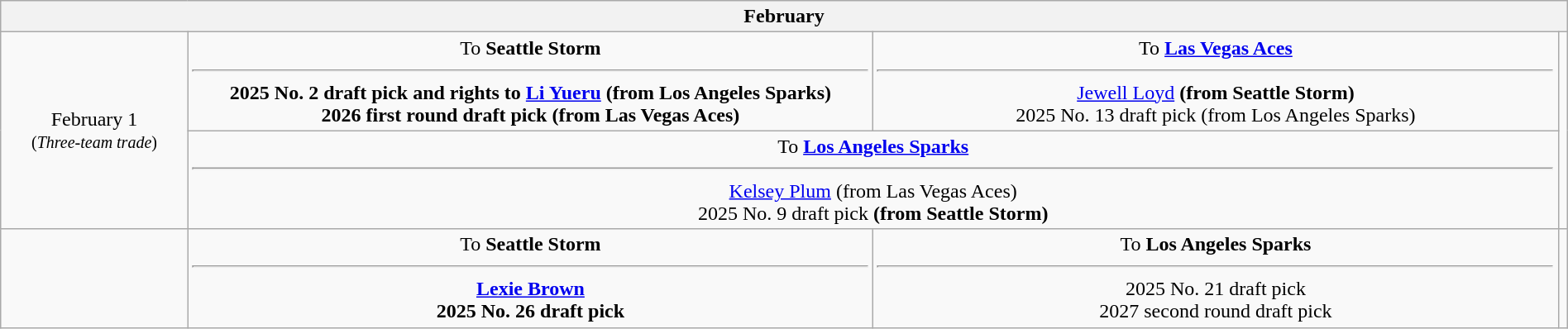<table class="wikitable sortable" style="width:100%; text-align: center">
<tr>
<th colspan="4">February</th>
</tr>
<tr>
<td style="width:12%" rowspan=2>February 1<br><small>(<em>Three-team trade</em>)</small></td>
<td style="width:30%" valign="top">To <strong>Seattle Storm</strong><hr><strong>2025 No. 2 draft pick and rights to <a href='#'>Li Yueru</a> (from Los Angeles Sparks)<br>2026 first round draft pick (from Las Vegas Aces)</strong></td>
<td style="width:30%" valign="top">To <strong><a href='#'>Las Vegas Aces</a></strong><hr><a href='#'>Jewell Loyd</a> <strong>(from Seattle Storm)</strong><br>2025 No. 13 draft pick (from Los Angeles Sparks)</td>
<td rowspan=2></td>
</tr>
<tr>
<td style="width:30%" valign="top" colspan=2>To <strong><a href='#'>Los Angeles Sparks</a></strong><hr><a href='#'>Kelsey Plum</a> (from Las Vegas Aces)<br>2025 No. 9 draft pick <strong>(from Seattle Storm)</strong><br></td>
</tr>
<tr>
<td style="width:10%"></td>
<td style="width:44%; vertical-align:top;">To <strong>Seattle Storm</strong><hr><strong><a href='#'>Lexie Brown</a><br>2025 No. 26 draft pick</strong><br></td>
<td style="width:44%; vertical-align:top;">To <strong>Los Angeles Sparks</strong><hr>2025 No. 21 draft pick<br>2027 second round draft pick</td>
<td></td>
</tr>
</table>
